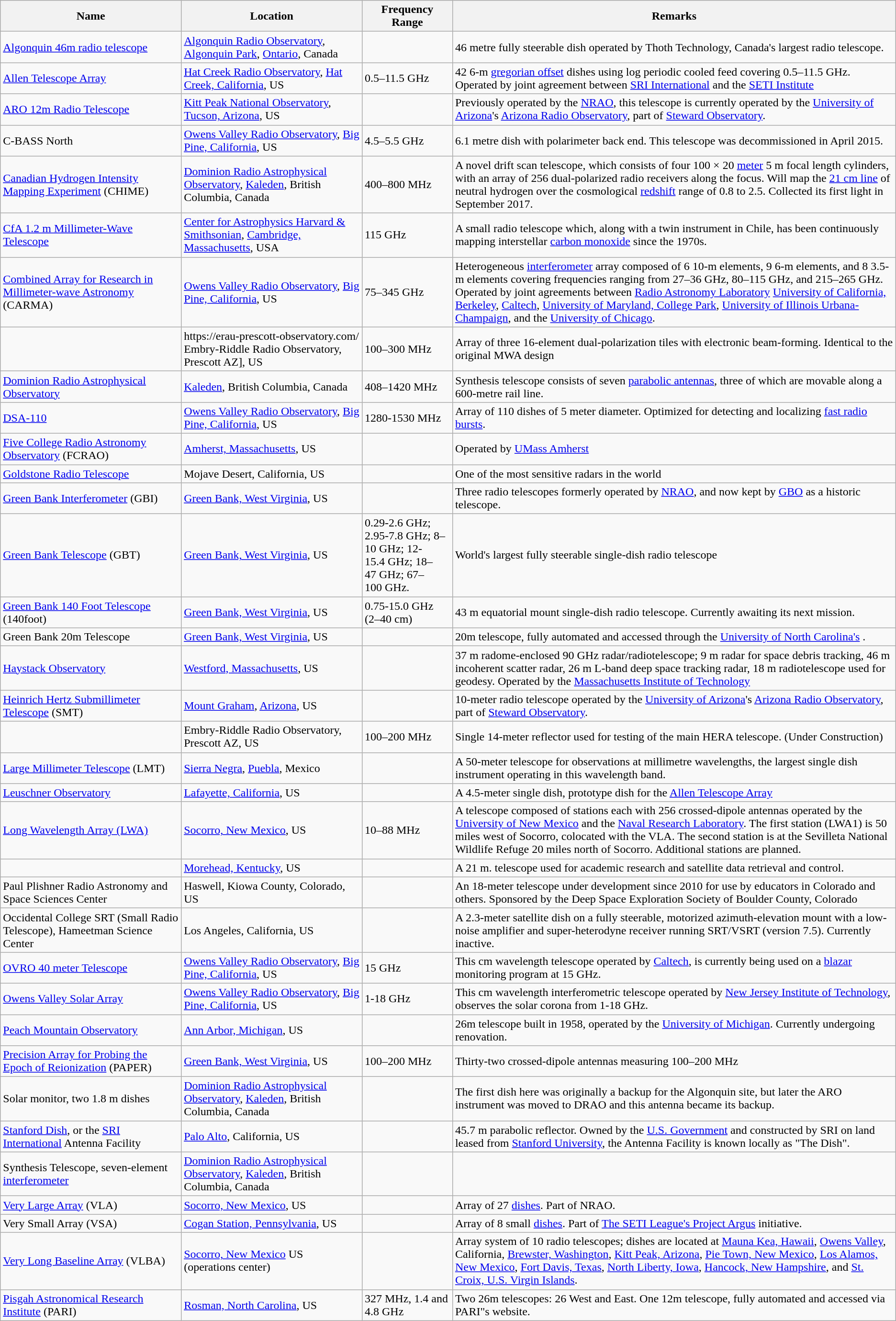<table class="wikitable">
<tr>
<th style="width:20%;">Name</th>
<th style="width:20%;">Location</th>
<th style="width:10%;">Frequency Range</th>
<th style="width:49%;">Remarks</th>
</tr>
<tr>
<td><a href='#'>Algonquin 46m radio telescope</a></td>
<td><a href='#'>Algonquin Radio Observatory</a>, <a href='#'>Algonquin Park</a>, <a href='#'>Ontario</a>, Canada</td>
<td></td>
<td>46 metre fully steerable dish operated by Thoth Technology, Canada's largest radio telescope.</td>
</tr>
<tr>
<td><a href='#'>Allen Telescope Array</a></td>
<td><a href='#'>Hat Creek Radio Observatory</a>, <a href='#'>Hat Creek, California</a>, US</td>
<td>0.5–11.5 GHz</td>
<td>42 6-m <a href='#'>gregorian offset</a> dishes using log periodic cooled feed covering 0.5–11.5 GHz. Operated by joint agreement between <a href='#'>SRI International</a> and the <a href='#'>SETI Institute</a></td>
</tr>
<tr>
<td><a href='#'>ARO 12m Radio Telescope</a></td>
<td><a href='#'>Kitt Peak National Observatory</a>, <a href='#'>Tucson, Arizona</a>, US</td>
<td></td>
<td>Previously operated by the <a href='#'>NRAO</a>, this telescope is currently operated by the <a href='#'>University of Arizona</a>'s <a href='#'>Arizona Radio Observatory</a>, part of <a href='#'>Steward Observatory</a>.</td>
</tr>
<tr>
<td>C-BASS North</td>
<td><a href='#'>Owens Valley Radio Observatory</a>, <a href='#'>Big Pine, California</a>, US</td>
<td>4.5–5.5 GHz</td>
<td>6.1 metre dish with polarimeter back end.   This telescope was decommissioned in April 2015.</td>
</tr>
<tr>
<td><a href='#'>Canadian Hydrogen Intensity Mapping Experiment</a> (CHIME)</td>
<td><a href='#'>Dominion Radio Astrophysical Observatory</a>, <a href='#'>Kaleden</a>, British Columbia, Canada</td>
<td>400–800 MHz</td>
<td>A novel drift scan telescope, which consists of four 100 × 20 <a href='#'>meter</a> 5 m focal length cylinders, with an array of 256 dual-polarized radio receivers along the focus. Will map the <a href='#'>21 cm line</a> of neutral hydrogen over the cosmological <a href='#'>redshift</a> range of 0.8 to 2.5. Collected its first light in September 2017.</td>
</tr>
<tr>
<td><a href='#'>CfA 1.2 m Millimeter-Wave Telescope</a></td>
<td><a href='#'>Center for Astrophysics  Harvard & Smithsonian</a>, <a href='#'>Cambridge, Massachusetts</a>, USA</td>
<td>115 GHz</td>
<td>A small radio telescope which, along with a twin instrument in Chile, has been continuously mapping interstellar <a href='#'>carbon monoxide</a> since the 1970s.</td>
</tr>
<tr>
<td><a href='#'>Combined Array for Research in Millimeter-wave Astronomy</a> (CARMA)</td>
<td><a href='#'>Owens Valley Radio Observatory</a>, <a href='#'>Big Pine, California</a>, US</td>
<td>75–345 GHz</td>
<td>Heterogeneous <a href='#'>interferometer</a> array composed of 6 10-m elements, 9 6-m elements, and 8 3.5-m elements covering frequencies ranging from 27–36 GHz, 80–115 GHz, and 215–265 GHz. Operated by joint agreements between <a href='#'>Radio Astronomy Laboratory</a> <a href='#'>University of California, Berkeley</a>, <a href='#'>Caltech</a>, <a href='#'>University of Maryland, College Park</a>, <a href='#'>University of Illinois Urbana-Champaign</a>, and the <a href='#'>University of Chicago</a>.</td>
</tr>
<tr>
<td></td>
<td>https://erau-prescott-observatory.com/ Embry-Riddle Radio Observatory, Prescott AZ], US</td>
<td>100–300 MHz</td>
<td>Array of three 16-element dual-polarization tiles with electronic beam-forming. Identical to the original MWA design</td>
</tr>
<tr>
<td><a href='#'>Dominion Radio Astrophysical Observatory</a></td>
<td><a href='#'>Kaleden</a>, British Columbia, Canada</td>
<td>408–1420 MHz</td>
<td>Synthesis telescope consists of seven  <a href='#'>parabolic antennas</a>, three of which are movable along a 600-metre rail line.</td>
</tr>
<tr>
<td><a href='#'>DSA-110</a></td>
<td><a href='#'>Owens Valley Radio Observatory</a>, <a href='#'>Big Pine, California</a>, US</td>
<td>1280-1530 MHz</td>
<td>Array of 110 dishes of 5 meter diameter.  Optimized for detecting and localizing <a href='#'>fast radio bursts</a>.</td>
</tr>
<tr>
<td><a href='#'>Five College Radio Astronomy Observatory</a> (FCRAO)</td>
<td><a href='#'>Amherst, Massachusetts</a>, US</td>
<td></td>
<td>Operated by <a href='#'>UMass Amherst</a></td>
</tr>
<tr>
<td><a href='#'>Goldstone Radio Telescope</a></td>
<td>Mojave Desert, California, US</td>
<td></td>
<td>One of the most sensitive radars in the world</td>
</tr>
<tr>
<td><a href='#'>Green Bank Interferometer</a> (GBI)</td>
<td><a href='#'>Green Bank, West Virginia</a>, US</td>
<td></td>
<td>Three  radio telescopes formerly operated by <a href='#'>NRAO</a>, and now kept by <a href='#'>GBO</a> as a historic telescope.</td>
</tr>
<tr>
<td><a href='#'>Green Bank Telescope</a> (GBT)</td>
<td><a href='#'>Green Bank, West Virginia</a>, US</td>
<td>0.29-2.6 GHz; 2.95-7.8 GHz; 8–10 GHz; 12-15.4 GHz; 18–47 GHz; 67–100 GHz.</td>
<td>World's largest   fully steerable single-dish radio telescope</td>
</tr>
<tr>
<td><a href='#'>Green Bank 140 Foot Telescope</a> (140foot)</td>
<td><a href='#'>Green Bank, West Virginia</a>, US</td>
<td>0.75-15.0 GHz (2–40 cm)</td>
<td>43 m equatorial mount single-dish radio telescope. Currently awaiting its next mission.</td>
</tr>
<tr>
<td>Green Bank 20m Telescope</td>
<td><a href='#'>Green Bank, West Virginia</a>, US</td>
<td></td>
<td>20m telescope, fully automated and accessed through the <a href='#'>University of North Carolina's</a> .</td>
</tr>
<tr>
<td><a href='#'>Haystack Observatory</a></td>
<td><a href='#'>Westford, Massachusetts</a>, US</td>
<td></td>
<td>37 m radome-enclosed 90 GHz radar/radiotelescope; 9 m radar for space debris tracking, 46 m incoherent scatter radar, 26 m L-band deep space tracking radar, 18 m radiotelescope used for geodesy. Operated by the <a href='#'>Massachusetts Institute of Technology</a></td>
</tr>
<tr>
<td><a href='#'>Heinrich Hertz Submillimeter Telescope</a> (SMT)</td>
<td><a href='#'>Mount Graham</a>, <a href='#'>Arizona</a>, US</td>
<td></td>
<td>10-meter radio telescope operated by the <a href='#'>University of Arizona</a>'s <a href='#'>Arizona Radio Observatory</a>, part of <a href='#'>Steward Observatory</a>.</td>
</tr>
<tr>
<td></td>
<td>Embry-Riddle Radio Observatory, Prescott AZ, US</td>
<td>100–200 MHz</td>
<td>Single 14-meter reflector used for testing of the main HERA telescope. (Under Construction)</td>
</tr>
<tr>
<td><a href='#'>Large Millimeter Telescope</a> (LMT)</td>
<td><a href='#'>Sierra Negra</a>, <a href='#'>Puebla</a>, Mexico</td>
<td></td>
<td>A 50-meter telescope for observations at millimetre wavelengths, the largest single dish instrument operating in this wavelength band.</td>
</tr>
<tr>
<td><a href='#'>Leuschner Observatory</a></td>
<td><a href='#'>Lafayette, California</a>, US</td>
<td></td>
<td>A 4.5-meter single dish, prototype dish for the <a href='#'>Allen Telescope Array</a></td>
</tr>
<tr>
<td><a href='#'>Long Wavelength Array (LWA)</a></td>
<td><a href='#'>Socorro, New Mexico</a>, US</td>
<td>10–88 MHz</td>
<td>A telescope composed of stations each with 256 crossed-dipole antennas operated by the <a href='#'>University of New Mexico</a> and the <a href='#'>Naval Research Laboratory</a>. The first station (LWA1) is 50 miles west of Socorro, colocated with the VLA. The second station is at the Sevilleta National Wildlife Refuge 20 miles north of Socorro. Additional stations are planned.</td>
</tr>
<tr>
<td></td>
<td><a href='#'>Morehead, Kentucky</a>, US</td>
<td></td>
<td>A 21 m. telescope used for academic research and satellite data retrieval and control.</td>
</tr>
<tr>
<td>Paul Plishner Radio Astronomy and Space Sciences Center</td>
<td>Haswell, Kiowa County, Colorado, US</td>
<td></td>
<td>An 18-meter telescope under development since 2010 for use by educators in Colorado and others. Sponsored by the Deep Space Exploration Society of Boulder County, Colorado</td>
</tr>
<tr>
<td>Occidental College SRT (Small Radio Telescope), Hameetman Science Center</td>
<td>Los Angeles, California, US</td>
<td></td>
<td>A 2.3-meter satellite dish on a fully steerable, motorized azimuth-elevation mount with a low-noise amplifier and super-heterodyne receiver running SRT/VSRT (version 7.5). Currently inactive.</td>
</tr>
<tr>
<td><a href='#'>OVRO 40 meter Telescope</a></td>
<td><a href='#'>Owens Valley Radio Observatory</a>, <a href='#'>Big Pine, California</a>, US</td>
<td>15 GHz</td>
<td>This cm wavelength telescope operated by <a href='#'>Caltech</a>, is currently being used on a <a href='#'>blazar</a> monitoring program at 15 GHz.</td>
</tr>
<tr>
<td><a href='#'>Owens Valley Solar Array</a></td>
<td><a href='#'>Owens Valley Radio Observatory</a>, <a href='#'>Big Pine, California</a>, US</td>
<td>1-18 GHz</td>
<td>This cm wavelength interferometric telescope operated by <a href='#'>New Jersey Institute of Technology</a>, observes the solar corona from 1-18 GHz.</td>
</tr>
<tr>
<td><a href='#'>Peach Mountain Observatory</a></td>
<td><a href='#'>Ann Arbor, Michigan</a>, US</td>
<td></td>
<td>26m telescope built in 1958, operated by the <a href='#'>University of Michigan</a>. Currently undergoing renovation.</td>
</tr>
<tr>
<td><a href='#'>Precision Array for Probing the Epoch of Reionization</a> (PAPER)</td>
<td><a href='#'>Green Bank, West Virginia</a>, US</td>
<td>100–200 MHz</td>
<td>Thirty-two crossed-dipole antennas measuring 100–200 MHz</td>
</tr>
<tr>
<td>Solar monitor, two 1.8 m dishes</td>
<td><a href='#'>Dominion Radio Astrophysical Observatory</a>, <a href='#'>Kaleden</a>, British Columbia, Canada</td>
<td></td>
<td>The first dish here was originally a backup for the Algonquin site, but later the ARO instrument was moved to DRAO and this antenna became its backup.</td>
</tr>
<tr>
<td><a href='#'>Stanford Dish</a>, or the <a href='#'>SRI International</a> Antenna Facility</td>
<td><a href='#'>Palo Alto</a>, California, US</td>
<td></td>
<td>45.7 m parabolic reflector. Owned by the <a href='#'>U.S. Government</a> and constructed by SRI on land leased from <a href='#'>Stanford University</a>, the Antenna Facility is known locally as "The Dish".</td>
</tr>
<tr>
<td>Synthesis Telescope, seven-element <a href='#'>interferometer</a></td>
<td><a href='#'>Dominion Radio Astrophysical Observatory</a>, <a href='#'>Kaleden</a>, British Columbia, Canada</td>
<td></td>
<td> </td>
</tr>
<tr>
<td><a href='#'>Very Large Array</a> (VLA)</td>
<td><a href='#'>Socorro, New Mexico</a>, US</td>
<td></td>
<td>Array of 27 <a href='#'>dishes</a>. Part of NRAO.</td>
</tr>
<tr>
<td>Very Small Array (VSA)</td>
<td><a href='#'>Cogan Station, Pennsylvania</a>, US</td>
<td></td>
<td>Array of 8 small <a href='#'>dishes</a>. Part of <a href='#'>The SETI League's Project Argus</a> initiative.</td>
</tr>
<tr>
<td><a href='#'>Very Long Baseline Array</a> (VLBA)</td>
<td><a href='#'>Socorro, New Mexico</a> US<br>(operations center)</td>
<td></td>
<td>Array system of 10 radio telescopes; dishes are located at <a href='#'>Mauna Kea, Hawaii</a>, <a href='#'>Owens Valley</a>, California, <a href='#'>Brewster, Washington</a>, <a href='#'>Kitt Peak, Arizona</a>, <a href='#'>Pie Town, New Mexico</a>, <a href='#'>Los Alamos, New Mexico</a>, <a href='#'>Fort Davis, Texas</a>, <a href='#'>North Liberty, Iowa</a>, <a href='#'>Hancock, New Hampshire</a>, and <a href='#'>St. Croix, U.S. Virgin Islands</a>.</td>
</tr>
<tr>
<td><a href='#'>Pisgah Astronomical Research Institute</a> (PARI)</td>
<td><a href='#'>Rosman, North Carolina</a>, US</td>
<td>327 MHz, 1.4 and 4.8 GHz</td>
<td>Two 26m telescopes: 26 West and East. One 12m telescope, fully automated and accessed via PARI"s website.</td>
</tr>
</table>
